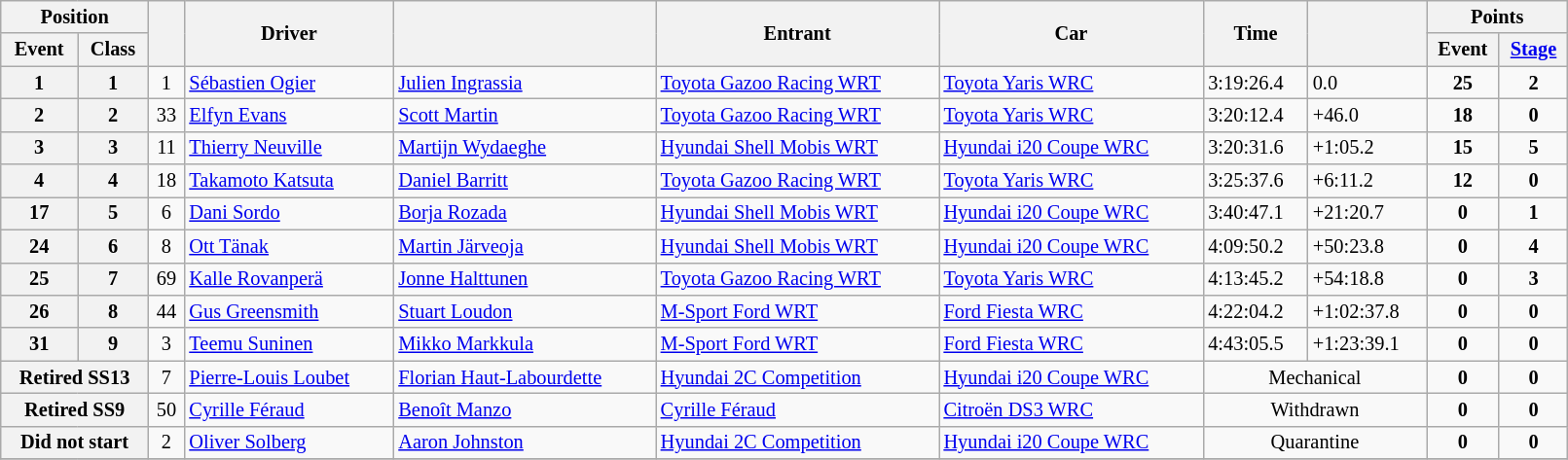<table class="wikitable" width=85% style="font-size: 85%;">
<tr>
<th colspan="2">Position</th>
<th rowspan="2"></th>
<th rowspan="2">Driver</th>
<th rowspan="2"></th>
<th rowspan="2">Entrant</th>
<th rowspan="2">Car</th>
<th rowspan="2">Time</th>
<th rowspan="2"></th>
<th colspan="2">Points</th>
</tr>
<tr>
<th>Event</th>
<th>Class</th>
<th>Event</th>
<th><a href='#'>Stage</a></th>
</tr>
<tr>
<th>1</th>
<th>1</th>
<td align="center">1</td>
<td><a href='#'>Sébastien Ogier</a></td>
<td><a href='#'>Julien Ingrassia</a></td>
<td><a href='#'>Toyota Gazoo Racing WRT</a></td>
<td><a href='#'>Toyota Yaris WRC</a></td>
<td>3:19:26.4</td>
<td>0.0</td>
<td align="center"><strong>25</strong></td>
<td align="center"><strong>2</strong></td>
</tr>
<tr>
<th>2</th>
<th>2</th>
<td align="center">33</td>
<td><a href='#'>Elfyn Evans</a></td>
<td><a href='#'>Scott Martin</a></td>
<td><a href='#'>Toyota Gazoo Racing WRT</a></td>
<td><a href='#'>Toyota Yaris WRC</a></td>
<td>3:20:12.4</td>
<td>+46.0</td>
<td align="center"><strong>18</strong></td>
<td align="center"><strong>0</strong></td>
</tr>
<tr>
<th>3</th>
<th>3</th>
<td align="center">11</td>
<td><a href='#'>Thierry Neuville</a></td>
<td><a href='#'>Martijn Wydaeghe</a></td>
<td><a href='#'>Hyundai Shell Mobis WRT</a></td>
<td><a href='#'>Hyundai i20 Coupe WRC</a></td>
<td>3:20:31.6</td>
<td>+1:05.2</td>
<td align="center"><strong>15</strong></td>
<td align="center"><strong>5</strong></td>
</tr>
<tr>
<th>4</th>
<th>4</th>
<td align="center">18</td>
<td><a href='#'>Takamoto Katsuta</a></td>
<td><a href='#'>Daniel Barritt</a></td>
<td><a href='#'>Toyota Gazoo Racing WRT</a></td>
<td><a href='#'>Toyota Yaris WRC</a></td>
<td>3:25:37.6</td>
<td>+6:11.2</td>
<td align="center"><strong>12</strong></td>
<td align="center"><strong>0</strong></td>
</tr>
<tr>
<th>17</th>
<th>5</th>
<td align="center">6</td>
<td><a href='#'>Dani Sordo</a></td>
<td><a href='#'>Borja Rozada</a></td>
<td><a href='#'>Hyundai Shell Mobis WRT</a></td>
<td><a href='#'>Hyundai i20 Coupe WRC</a></td>
<td>3:40:47.1</td>
<td>+21:20.7</td>
<td align="center"><strong>0</strong></td>
<td align="center"><strong>1</strong></td>
</tr>
<tr>
<th>24</th>
<th>6</th>
<td align="center">8</td>
<td><a href='#'>Ott Tänak</a></td>
<td><a href='#'>Martin Järveoja</a></td>
<td><a href='#'>Hyundai Shell Mobis WRT</a></td>
<td><a href='#'>Hyundai i20 Coupe WRC</a></td>
<td>4:09:50.2</td>
<td>+50:23.8</td>
<td align="center"><strong>0</strong></td>
<td align="center"><strong>4</strong></td>
</tr>
<tr>
<th>25</th>
<th>7</th>
<td align="center">69</td>
<td><a href='#'>Kalle Rovanperä</a></td>
<td><a href='#'>Jonne Halttunen</a></td>
<td><a href='#'>Toyota Gazoo Racing WRT</a></td>
<td><a href='#'>Toyota Yaris WRC</a></td>
<td>4:13:45.2</td>
<td>+54:18.8</td>
<td align="center"><strong>0</strong></td>
<td align="center"><strong>3</strong></td>
</tr>
<tr>
<th>26</th>
<th>8</th>
<td align="center">44</td>
<td><a href='#'>Gus Greensmith</a></td>
<td><a href='#'>Stuart Loudon</a></td>
<td><a href='#'>M-Sport Ford WRT</a></td>
<td><a href='#'>Ford Fiesta WRC</a></td>
<td>4:22:04.2</td>
<td>+1:02:37.8</td>
<td align="center"><strong>0</strong></td>
<td align="center"><strong>0</strong></td>
</tr>
<tr>
<th>31</th>
<th>9</th>
<td align="center">3</td>
<td><a href='#'>Teemu Suninen</a></td>
<td><a href='#'>Mikko Markkula</a></td>
<td><a href='#'>M-Sport Ford WRT</a></td>
<td><a href='#'>Ford Fiesta WRC</a></td>
<td>4:43:05.5</td>
<td>+1:23:39.1</td>
<td align="center"><strong>0</strong></td>
<td align="center"><strong>0</strong></td>
</tr>
<tr>
<th colspan="2">Retired SS13</th>
<td align="center">7</td>
<td><a href='#'>Pierre-Louis Loubet</a></td>
<td><a href='#'>Florian Haut-Labourdette</a></td>
<td><a href='#'>Hyundai 2C Competition</a></td>
<td><a href='#'>Hyundai i20 Coupe WRC</a></td>
<td colspan="2" align="center">Mechanical</td>
<td align="center"><strong>0</strong></td>
<td align="center"><strong>0</strong></td>
</tr>
<tr>
<th colspan="2">Retired SS9</th>
<td align="center">50</td>
<td><a href='#'>Cyrille Féraud</a></td>
<td><a href='#'>Benoît Manzo</a></td>
<td><a href='#'>Cyrille Féraud</a></td>
<td><a href='#'>Citroën DS3 WRC</a></td>
<td colspan="2" align="center">Withdrawn</td>
<td align="center"><strong>0</strong></td>
<td align="center"><strong>0</strong></td>
</tr>
<tr>
<th colspan="2">Did not start</th>
<td align="center">2</td>
<td><a href='#'>Oliver Solberg</a></td>
<td><a href='#'>Aaron Johnston</a></td>
<td><a href='#'>Hyundai 2C Competition</a></td>
<td><a href='#'>Hyundai i20 Coupe WRC</a></td>
<td colspan="2" align="center">Quarantine</td>
<td align="center"><strong>0</strong></td>
<td align="center"><strong>0</strong></td>
</tr>
<tr>
</tr>
</table>
